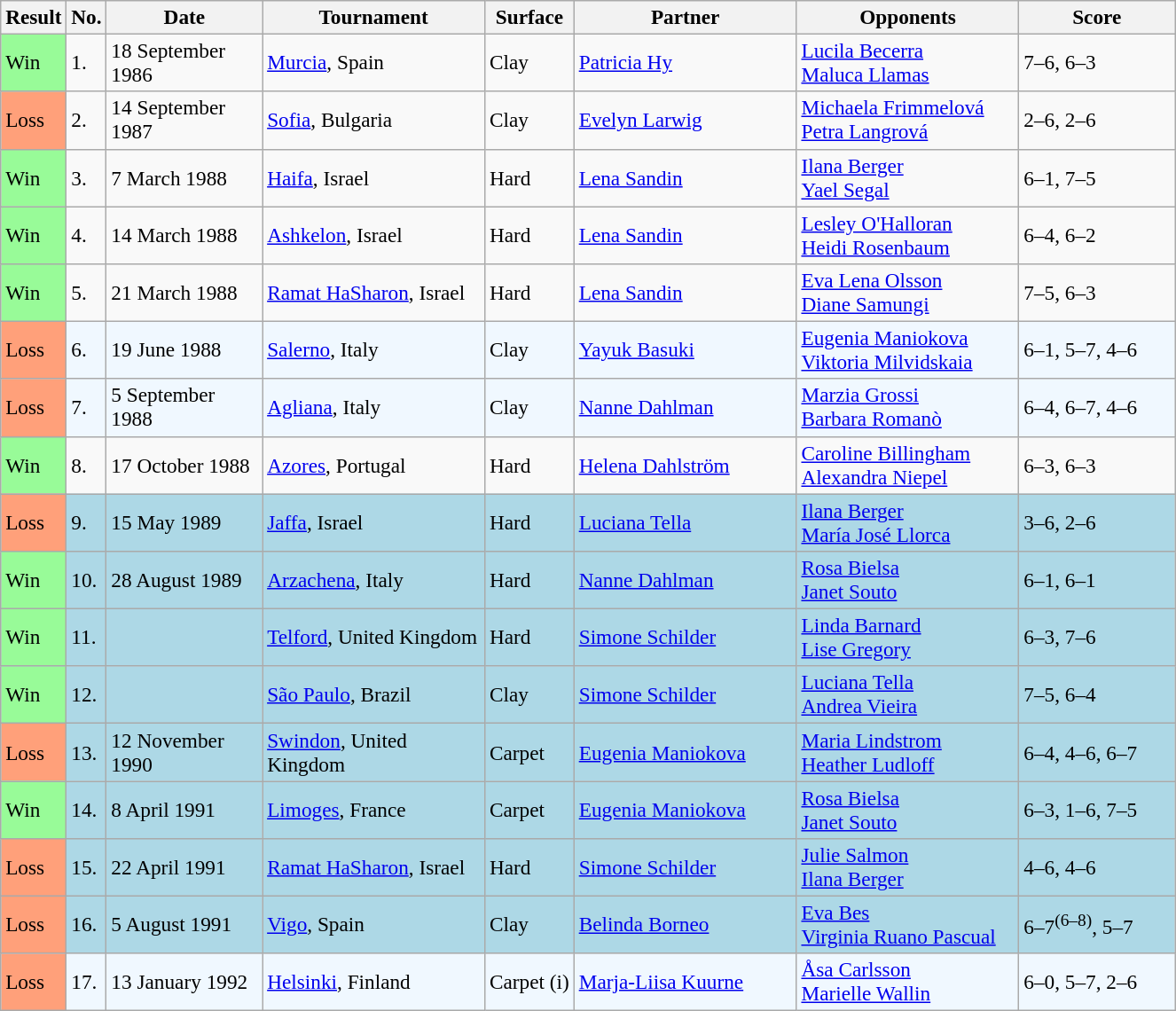<table class="sortable wikitable" style="font-size:97%;">
<tr>
<th>Result</th>
<th>No.</th>
<th style="width:110px">Date</th>
<th style="width:160px">Tournament</th>
<th style="width:60px">Surface</th>
<th style="width:160px">Partner</th>
<th style="width:160px">Opponents</th>
<th style="width:110px" class="unsortable">Score</th>
</tr>
<tr>
<td style="background:#98fb98;">Win</td>
<td>1.</td>
<td>18 September 1986</td>
<td><a href='#'>Murcia</a>, Spain</td>
<td>Clay</td>
<td> <a href='#'>Patricia Hy</a></td>
<td> <a href='#'>Lucila Becerra</a> <br>  <a href='#'>Maluca Llamas</a></td>
<td>7–6, 6–3</td>
</tr>
<tr>
<td style="background:#ffa07a;">Loss</td>
<td>2.</td>
<td>14 September 1987</td>
<td><a href='#'>Sofia</a>, Bulgaria</td>
<td>Clay</td>
<td> <a href='#'>Evelyn Larwig</a></td>
<td> <a href='#'>Michaela Frimmelová</a> <br>  <a href='#'>Petra Langrová</a></td>
<td>2–6, 2–6</td>
</tr>
<tr>
<td style="background:#98fb98;">Win</td>
<td>3.</td>
<td>7 March 1988</td>
<td><a href='#'>Haifa</a>, Israel</td>
<td>Hard</td>
<td> <a href='#'>Lena Sandin</a></td>
<td> <a href='#'>Ilana Berger</a> <br>  <a href='#'>Yael Segal</a></td>
<td>6–1, 7–5</td>
</tr>
<tr>
<td style="background:#98fb98;">Win</td>
<td>4.</td>
<td>14 March 1988</td>
<td><a href='#'>Ashkelon</a>, Israel</td>
<td>Hard</td>
<td> <a href='#'>Lena Sandin</a></td>
<td> <a href='#'>Lesley O'Halloran</a> <br>  <a href='#'>Heidi Rosenbaum</a></td>
<td>6–4, 6–2</td>
</tr>
<tr>
<td style="background:#98fb98;">Win</td>
<td>5.</td>
<td>21 March 1988</td>
<td><a href='#'>Ramat HaSharon</a>, Israel</td>
<td>Hard</td>
<td> <a href='#'>Lena Sandin</a></td>
<td> <a href='#'>Eva Lena Olsson</a> <br>  <a href='#'>Diane Samungi</a></td>
<td>7–5, 6–3</td>
</tr>
<tr style="background:#f0f8ff;">
<td style="background:#ffa07a;">Loss</td>
<td>6.</td>
<td>19 June 1988</td>
<td><a href='#'>Salerno</a>, Italy</td>
<td>Clay</td>
<td> <a href='#'>Yayuk Basuki</a></td>
<td> <a href='#'>Eugenia Maniokova</a> <br>  <a href='#'>Viktoria Milvidskaia</a></td>
<td>6–1, 5–7, 4–6</td>
</tr>
<tr style="background:#f0f8ff;">
<td style="background:#ffa07a;">Loss</td>
<td>7.</td>
<td>5 September 1988</td>
<td><a href='#'>Agliana</a>, Italy</td>
<td>Clay</td>
<td> <a href='#'>Nanne Dahlman</a></td>
<td> <a href='#'>Marzia Grossi</a> <br>  <a href='#'>Barbara Romanò</a></td>
<td>6–4, 6–7, 4–6</td>
</tr>
<tr>
<td style="background:#98fb98;">Win</td>
<td>8.</td>
<td>17 October 1988</td>
<td><a href='#'>Azores</a>, Portugal</td>
<td>Hard</td>
<td> <a href='#'>Helena Dahlström</a></td>
<td> <a href='#'>Caroline Billingham</a> <br>  <a href='#'>Alexandra Niepel</a></td>
<td>6–3, 6–3</td>
</tr>
<tr style="background:lightblue;">
<td style="background:#ffa07a;">Loss</td>
<td>9.</td>
<td>15 May 1989</td>
<td><a href='#'>Jaffa</a>, Israel</td>
<td>Hard</td>
<td> <a href='#'>Luciana Tella</a></td>
<td> <a href='#'>Ilana Berger</a> <br>  <a href='#'>María José Llorca</a></td>
<td>3–6, 2–6</td>
</tr>
<tr style="background:lightblue;">
<td style="background:#98fb98;">Win</td>
<td>10.</td>
<td>28 August 1989</td>
<td><a href='#'>Arzachena</a>, Italy</td>
<td>Hard</td>
<td> <a href='#'>Nanne Dahlman</a></td>
<td> <a href='#'>Rosa Bielsa</a> <br>  <a href='#'>Janet Souto</a></td>
<td>6–1, 6–1</td>
</tr>
<tr style="background:lightblue;">
<td style="background:#98fb98;">Win</td>
<td>11.</td>
<td></td>
<td><a href='#'>Telford</a>, United Kingdom</td>
<td>Hard</td>
<td> <a href='#'>Simone Schilder</a></td>
<td> <a href='#'>Linda Barnard</a> <br>  <a href='#'>Lise Gregory</a></td>
<td>6–3, 7–6</td>
</tr>
<tr style="background:lightblue;">
<td style="background:#98fb98;">Win</td>
<td>12.</td>
<td></td>
<td><a href='#'>São Paulo</a>, Brazil</td>
<td>Clay</td>
<td> <a href='#'>Simone Schilder</a></td>
<td> <a href='#'>Luciana Tella</a> <br>  <a href='#'>Andrea Vieira</a></td>
<td>7–5, 6–4</td>
</tr>
<tr style="background:lightblue;">
<td style="background:#ffa07a;">Loss</td>
<td>13.</td>
<td>12 November 1990</td>
<td><a href='#'>Swindon</a>, United Kingdom</td>
<td>Carpet</td>
<td> <a href='#'>Eugenia Maniokova</a></td>
<td> <a href='#'>Maria Lindstrom</a> <br>  <a href='#'>Heather Ludloff</a></td>
<td>6–4, 4–6, 6–7</td>
</tr>
<tr style="background:lightblue;">
<td style="background:#98fb98;">Win</td>
<td>14.</td>
<td>8 April 1991</td>
<td><a href='#'>Limoges</a>, France</td>
<td>Carpet</td>
<td> <a href='#'>Eugenia Maniokova</a></td>
<td> <a href='#'>Rosa Bielsa</a> <br>  <a href='#'>Janet Souto</a></td>
<td>6–3, 1–6, 7–5</td>
</tr>
<tr style="background:lightblue;">
<td style="background:#ffa07a;">Loss</td>
<td>15.</td>
<td>22 April 1991</td>
<td><a href='#'>Ramat HaSharon</a>, Israel</td>
<td>Hard</td>
<td> <a href='#'>Simone Schilder</a></td>
<td> <a href='#'>Julie Salmon</a> <br>  <a href='#'>Ilana Berger</a></td>
<td>4–6, 4–6</td>
</tr>
<tr bgcolor="lightblue">
<td style="background:#ffa07a;">Loss</td>
<td>16.</td>
<td>5 August 1991</td>
<td><a href='#'>Vigo</a>, Spain</td>
<td>Clay</td>
<td> <a href='#'>Belinda Borneo</a></td>
<td> <a href='#'>Eva Bes</a> <br>  <a href='#'>Virginia Ruano Pascual</a></td>
<td>6–7<sup>(6–8)</sup>, 5–7</td>
</tr>
<tr style="background:#f0f8ff;">
<td style="background:#ffa07a;">Loss</td>
<td>17.</td>
<td>13 January 1992</td>
<td><a href='#'>Helsinki</a>, Finland</td>
<td>Carpet (i)</td>
<td> <a href='#'>Marja-Liisa Kuurne</a></td>
<td> <a href='#'>Åsa Carlsson</a> <br>  <a href='#'>Marielle Wallin</a></td>
<td>6–0, 5–7, 2–6</td>
</tr>
</table>
